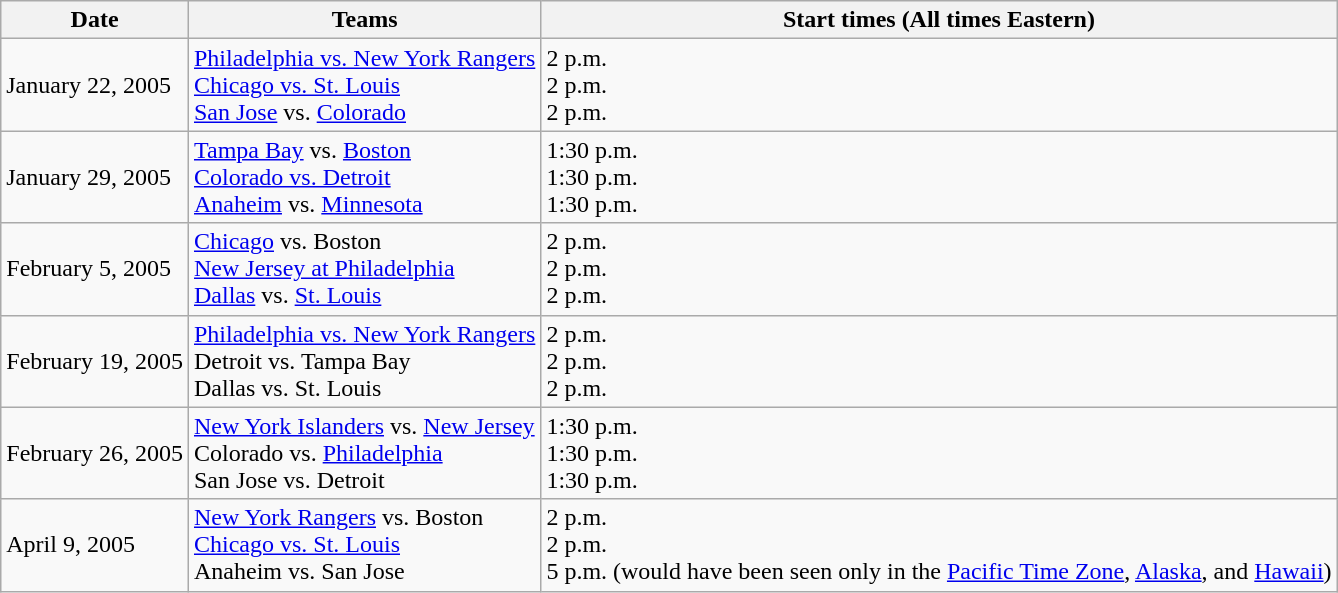<table class="wikitable">
<tr>
<th>Date</th>
<th>Teams</th>
<th>Start times (All times Eastern)</th>
</tr>
<tr>
<td>January 22, 2005</td>
<td><a href='#'>Philadelphia vs. New York Rangers</a><br><a href='#'>Chicago vs. St. Louis</a><br><a href='#'>San Jose</a> vs. <a href='#'>Colorado</a></td>
<td>2 p.m.<br>2 p.m.<br>2 p.m.</td>
</tr>
<tr>
<td>January 29, 2005</td>
<td><a href='#'>Tampa Bay</a> vs. <a href='#'>Boston</a><br><a href='#'>Colorado vs. Detroit</a><br><a href='#'>Anaheim</a> vs. <a href='#'>Minnesota</a></td>
<td>1:30 p.m.<br>1:30 p.m.<br>1:30 p.m.</td>
</tr>
<tr>
<td>February 5, 2005</td>
<td><a href='#'>Chicago</a> vs. Boston<br><a href='#'>New Jersey at Philadelphia</a><br><a href='#'>Dallas</a> vs. <a href='#'>St. Louis</a></td>
<td>2 p.m.<br>2 p.m.<br>2 p.m.</td>
</tr>
<tr>
<td>February 19, 2005</td>
<td><a href='#'>Philadelphia vs. New York Rangers</a><br>Detroit vs. Tampa Bay<br>Dallas vs. St. Louis</td>
<td>2 p.m.<br>2 p.m.<br>2 p.m.</td>
</tr>
<tr>
<td>February 26, 2005</td>
<td><a href='#'>New York Islanders</a> vs. <a href='#'>New Jersey</a><br>Colorado vs. <a href='#'>Philadelphia</a><br>San Jose vs. Detroit</td>
<td>1:30 p.m.<br>1:30 p.m.<br>1:30 p.m.</td>
</tr>
<tr>
<td>April 9, 2005</td>
<td><a href='#'>New York Rangers</a> vs. Boston<br><a href='#'>Chicago vs. St. Louis</a><br>Anaheim vs. San Jose</td>
<td>2 p.m.<br>2 p.m.<br>5 p.m. (would have been seen only in the <a href='#'>Pacific Time Zone</a>, <a href='#'>Alaska</a>, and <a href='#'>Hawaii</a>)</td>
</tr>
</table>
